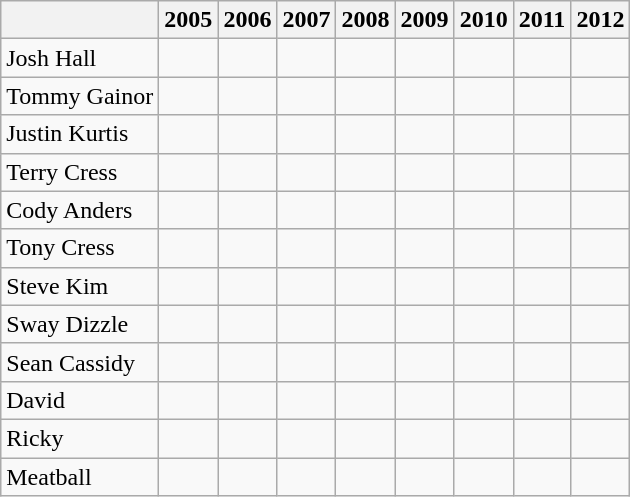<table class="wikitable" style="text-align:center;">
<tr>
<th></th>
<th>2005</th>
<th>2006</th>
<th>2007</th>
<th>2008</th>
<th>2009</th>
<th>2010</th>
<th>2011</th>
<th>2012</th>
</tr>
<tr>
<td style="text-align:left;">Josh Hall</td>
<td></td>
<td></td>
<td></td>
<td></td>
<td></td>
<td></td>
<td></td>
<td></td>
</tr>
<tr>
<td style="text-align:left;">Tommy Gainor</td>
<td></td>
<td></td>
<td></td>
<td></td>
<td></td>
<td></td>
<td></td>
<td></td>
</tr>
<tr>
<td style="text-align:left;">Justin Kurtis</td>
<td></td>
<td></td>
<td></td>
<td></td>
<td></td>
<td></td>
<td></td>
<td></td>
</tr>
<tr>
<td style="text-align:left;">Terry Cress</td>
<td></td>
<td></td>
<td></td>
<td></td>
<td></td>
<td></td>
<td></td>
<td></td>
</tr>
<tr>
<td style="text-align:left;">Cody Anders</td>
<td></td>
<td></td>
<td></td>
<td></td>
<td></td>
<td></td>
<td></td>
<td></td>
</tr>
<tr>
<td style="text-align:left;">Tony Cress</td>
<td></td>
<td></td>
<td></td>
<td></td>
<td></td>
<td></td>
<td></td>
<td></td>
</tr>
<tr>
<td style="text-align:left;">Steve Kim</td>
<td></td>
<td></td>
<td></td>
<td></td>
<td></td>
<td></td>
<td></td>
<td></td>
</tr>
<tr>
<td style="text-align:left;">Sway Dizzle</td>
<td></td>
<td></td>
<td></td>
<td></td>
<td></td>
<td></td>
<td></td>
<td></td>
</tr>
<tr>
<td style="text-align:left;">Sean Cassidy</td>
<td></td>
<td></td>
<td></td>
<td></td>
<td></td>
<td></td>
<td></td>
<td></td>
</tr>
<tr>
<td style="text-align:left;">David</td>
<td></td>
<td></td>
<td></td>
<td></td>
<td></td>
<td></td>
<td></td>
<td></td>
</tr>
<tr>
<td style="text-align:left;">Ricky</td>
<td></td>
<td></td>
<td></td>
<td></td>
<td></td>
<td></td>
<td></td>
<td></td>
</tr>
<tr>
<td style="text-align:left;">Meatball</td>
<td></td>
<td></td>
<td></td>
<td></td>
<td></td>
<td></td>
<td></td>
<td></td>
</tr>
</table>
